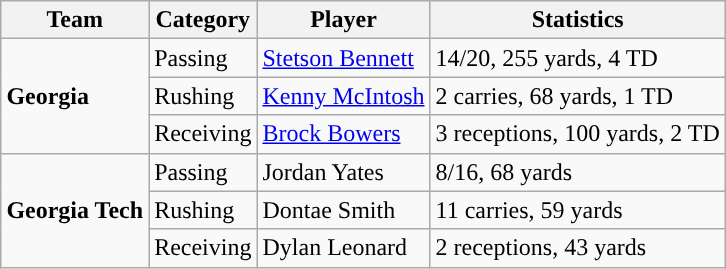<table class="wikitable" style="float: right;">
<tr>
<th>Team</th>
<th>Category</th>
<th>Player</th>
<th>Statistics</th>
</tr>
<tr>
<td rowspan=3><strong>Georgia</strong></td>
<td>Passing</td>
<td><a href='#'>Stetson Bennett</a></td>
<td>14/20, 255 yards, 4 TD</td>
</tr>
<tr>
<td>Rushing</td>
<td><a href='#'>Kenny McIntosh</a></td>
<td>2 carries, 68 yards, 1 TD</td>
</tr>
<tr>
<td>Receiving</td>
<td><a href='#'>Brock Bowers</a></td>
<td>3 receptions, 100 yards, 2 TD</td>
</tr>
<tr>
<td rowspan=3><strong>Georgia Tech</strong></td>
<td>Passing</td>
<td>Jordan Yates</td>
<td>8/16, 68 yards</td>
</tr>
<tr>
<td>Rushing</td>
<td>Dontae Smith</td>
<td>11 carries, 59 yards</td>
</tr>
<tr>
<td>Receiving</td>
<td>Dylan Leonard</td>
<td>2 receptions, 43 yards</td>
</tr>
</table>
